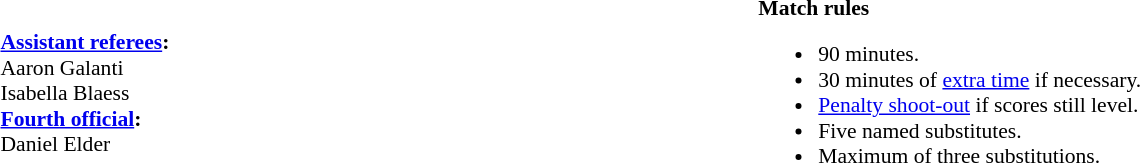<table style="width:100%; font-size:90%">
<tr>
<td><br><strong><a href='#'>Assistant referees</a>:</strong>
<br> Aaron Galanti
<br> Isabella Blaess
<br><strong><a href='#'>Fourth official</a>:</strong>
<br> Daniel Elder</td>
<td style="width:60%; vertical-align:top"><br><strong>Match rules</strong><ul><li>90 minutes.</li><li>30 minutes of <a href='#'>extra time</a> if necessary.</li><li><a href='#'>Penalty shoot-out</a> if scores still level.</li><li>Five named substitutes.</li><li>Maximum of three substitutions.</li></ul></td>
</tr>
</table>
